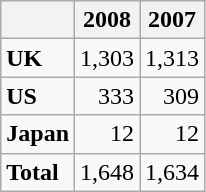<table class="wikitable">
<tr>
<th></th>
<th>2008</th>
<th>2007</th>
</tr>
<tr>
<td><strong>UK</strong></td>
<td align="right">1,303</td>
<td align="right">1,313</td>
</tr>
<tr>
<td><strong>US</strong></td>
<td align="right">333</td>
<td align="right">309</td>
</tr>
<tr>
<td><strong>Japan</strong></td>
<td align="right">12</td>
<td align="right">12</td>
</tr>
<tr>
<td><strong>Total</strong></td>
<td align="right">1,648</td>
<td align="right">1,634</td>
</tr>
</table>
